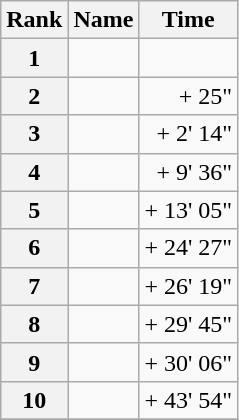<table class="wikitable">
<tr>
<th>Rank</th>
<th>Name</th>
<th>Time</th>
</tr>
<tr>
<th style="text-align:center">1</th>
<td></td>
<td align="right"></td>
</tr>
<tr>
<th style="text-align:center">2</th>
<td></td>
<td align="right">+ 25"</td>
</tr>
<tr>
<th style="text-align:center">3</th>
<td></td>
<td align="right">+ 2' 14"</td>
</tr>
<tr>
<th style="text-align:center">4</th>
<td></td>
<td align="right">+ 9' 36"</td>
</tr>
<tr>
<th style="text-align:center">5</th>
<td></td>
<td align="right">+ 13' 05"</td>
</tr>
<tr>
<th style="text-align:center">6</th>
<td></td>
<td align="right">+ 24' 27"</td>
</tr>
<tr>
<th style="text-align:center">7</th>
<td></td>
<td align="right">+ 26' 19"</td>
</tr>
<tr>
<th style="text-align:center">8</th>
<td></td>
<td align="right">+ 29' 45"</td>
</tr>
<tr>
<th style="text-align:center">9</th>
<td></td>
<td align="right">+ 30' 06"</td>
</tr>
<tr>
<th style="text-align:center">10</th>
<td></td>
<td align="right">+ 43' 54"</td>
</tr>
<tr>
</tr>
</table>
